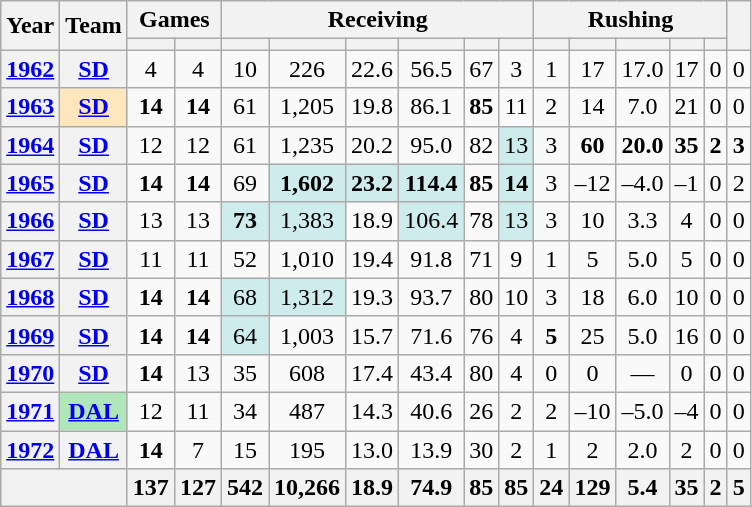<table class="wikitable" style="text-align:center;">
<tr>
<th rowspan="2">Year</th>
<th rowspan="2">Team</th>
<th colspan="2">Games</th>
<th colspan="6">Receiving</th>
<th colspan="5">Rushing</th>
<th rowspan="2"></th>
</tr>
<tr>
<th></th>
<th></th>
<th></th>
<th></th>
<th></th>
<th></th>
<th></th>
<th></th>
<th></th>
<th></th>
<th></th>
<th></th>
<th></th>
</tr>
<tr>
<th><a href='#'>1962</a></th>
<th><a href='#'>SD</a></th>
<td>4</td>
<td>4</td>
<td>10</td>
<td>226</td>
<td>22.6</td>
<td>56.5</td>
<td>67</td>
<td>3</td>
<td>1</td>
<td>17</td>
<td>17.0</td>
<td>17</td>
<td>0</td>
<td>0</td>
</tr>
<tr>
<th><a href='#'>1963</a></th>
<th style="background:#ffe6bd;"><a href='#'>SD</a></th>
<td><strong>14</strong></td>
<td><strong>14</strong></td>
<td>61</td>
<td>1,205</td>
<td>19.8</td>
<td>86.1</td>
<td><strong>85</strong></td>
<td>11</td>
<td>2</td>
<td>14</td>
<td>7.0</td>
<td>21</td>
<td>0</td>
<td>0</td>
</tr>
<tr>
<th><a href='#'>1964</a></th>
<th><a href='#'>SD</a></th>
<td>12</td>
<td>12</td>
<td>61</td>
<td>1,235</td>
<td>20.2</td>
<td>95.0</td>
<td>82</td>
<td style="background:#cfecec;">13</td>
<td>3</td>
<td><strong>60</strong></td>
<td><strong>20.0</strong></td>
<td><strong>35</strong></td>
<td><strong>2</strong></td>
<td><strong>3</strong></td>
</tr>
<tr>
<th><a href='#'>1965</a></th>
<th><a href='#'>SD</a></th>
<td><strong>14</strong></td>
<td><strong>14</strong></td>
<td>69</td>
<td style="background:#cfecec;"><strong>1,602</strong></td>
<td style="background:#cfecec;"><strong>23.2</strong></td>
<td style="background:#cfecec;"><strong>114.4</strong></td>
<td><strong>85</strong></td>
<td style="background:#cfecec;"><strong>14</strong></td>
<td>3</td>
<td>–12</td>
<td>–4.0</td>
<td>–1</td>
<td>0</td>
<td>2</td>
</tr>
<tr>
<th><a href='#'>1966</a></th>
<th><a href='#'>SD</a></th>
<td>13</td>
<td>13</td>
<td style="background:#cfecec;"><strong>73</strong></td>
<td style="background:#cfecec;">1,383</td>
<td>18.9</td>
<td style="background:#cfecec;">106.4</td>
<td>78</td>
<td style="background:#cfecec;">13</td>
<td>3</td>
<td>10</td>
<td>3.3</td>
<td>4</td>
<td>0</td>
<td>0</td>
</tr>
<tr>
<th><a href='#'>1967</a></th>
<th><a href='#'>SD</a></th>
<td>11</td>
<td>11</td>
<td>52</td>
<td>1,010</td>
<td>19.4</td>
<td>91.8</td>
<td>71</td>
<td>9</td>
<td>1</td>
<td>5</td>
<td>5.0</td>
<td>5</td>
<td>0</td>
<td>0</td>
</tr>
<tr>
<th><a href='#'>1968</a></th>
<th><a href='#'>SD</a></th>
<td><strong>14</strong></td>
<td><strong>14</strong></td>
<td style="background:#cfecec;">68</td>
<td style="background:#cfecec;">1,312</td>
<td>19.3</td>
<td>93.7</td>
<td>80</td>
<td>10</td>
<td>3</td>
<td>18</td>
<td>6.0</td>
<td>10</td>
<td>0</td>
<td>0</td>
</tr>
<tr>
<th><a href='#'>1969</a></th>
<th><a href='#'>SD</a></th>
<td><strong>14</strong></td>
<td><strong>14</strong></td>
<td style="background:#cfecec;">64</td>
<td>1,003</td>
<td>15.7</td>
<td>71.6</td>
<td>76</td>
<td>4</td>
<td><strong>5</strong></td>
<td>25</td>
<td>5.0</td>
<td>16</td>
<td>0</td>
<td>0</td>
</tr>
<tr>
<th><a href='#'>1970</a></th>
<th><a href='#'>SD</a></th>
<td><strong>14</strong></td>
<td>13</td>
<td>35</td>
<td>608</td>
<td>17.4</td>
<td>43.4</td>
<td>80</td>
<td>4</td>
<td>0</td>
<td>0</td>
<td>—</td>
<td>0</td>
<td>0</td>
<td>0</td>
</tr>
<tr>
<th><a href='#'>1971</a></th>
<th style="background:#afe6ba;"><a href='#'>DAL</a></th>
<td>12</td>
<td>11</td>
<td>34</td>
<td>487</td>
<td>14.3</td>
<td>40.6</td>
<td>26</td>
<td>2</td>
<td>2</td>
<td>–10</td>
<td>–5.0</td>
<td>–4</td>
<td>0</td>
<td>0</td>
</tr>
<tr>
<th><a href='#'>1972</a></th>
<th><a href='#'>DAL</a></th>
<td><strong>14</strong></td>
<td>7</td>
<td>15</td>
<td>195</td>
<td>13.0</td>
<td>13.9</td>
<td>30</td>
<td>2</td>
<td>1</td>
<td>2</td>
<td>2.0</td>
<td>2</td>
<td>0</td>
<td>0</td>
</tr>
<tr>
<th colspan="2"></th>
<th>137</th>
<th>127</th>
<th>542</th>
<th>10,266</th>
<th>18.9</th>
<th>74.9</th>
<th>85</th>
<th>85</th>
<th>24</th>
<th>129</th>
<th>5.4</th>
<th>35</th>
<th>2</th>
<th>5</th>
</tr>
</table>
